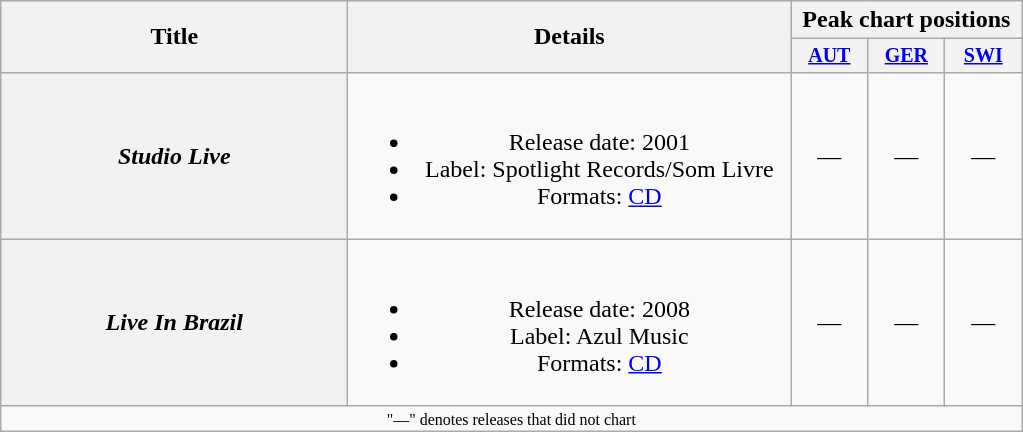<table class="wikitable plainrowheaders" style="text-align:center;">
<tr>
<th rowspan="2" style="width:14em;">Title</th>
<th rowspan="2" style="width:18em;">Details</th>
<th colspan="3">Peak chart positions</th>
</tr>
<tr style="font-size:smaller;">
<th style="width:45px;"><a href='#'>AUT</a></th>
<th style="width:45px;"><a href='#'>GER</a></th>
<th style="width:45px;"><a href='#'>SWI</a></th>
</tr>
<tr>
<th scope="row"><em>Studio Live</em></th>
<td><br><ul><li>Release date: 2001</li><li>Label: Spotlight Records/Som Livre</li><li>Formats: <a href='#'>CD</a></li></ul></td>
<td>—</td>
<td>—</td>
<td>—</td>
</tr>
<tr>
<th scope="row"><em>Live In Brazil</em></th>
<td><br><ul><li>Release date: 2008</li><li>Label: Azul Music</li><li>Formats: <a href='#'>CD</a></li></ul></td>
<td>—</td>
<td>—</td>
<td>—</td>
</tr>
<tr>
<td colspan="15" style="font-size:8pt">"—" denotes releases that did not chart</td>
</tr>
</table>
